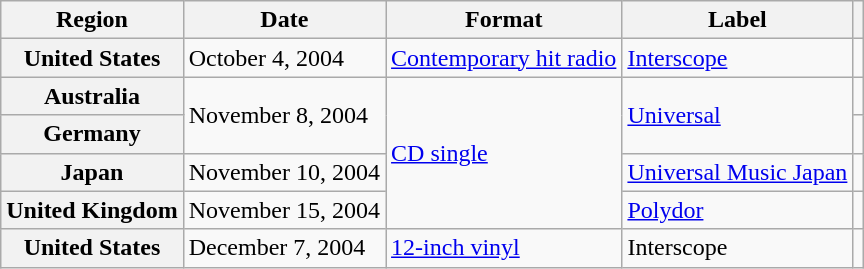<table class="wikitable plainrowheaders">
<tr>
<th scope="col">Region</th>
<th scope="col">Date</th>
<th scope="col">Format</th>
<th scope="col">Label</th>
<th scope="col"></th>
</tr>
<tr>
<th scope="row">United States</th>
<td>October 4, 2004</td>
<td><a href='#'>Contemporary hit radio</a></td>
<td><a href='#'>Interscope</a></td>
<td></td>
</tr>
<tr>
<th scope="row">Australia</th>
<td rowspan="2">November 8, 2004</td>
<td rowspan="4"><a href='#'>CD single</a></td>
<td rowspan="2"><a href='#'>Universal</a></td>
<td></td>
</tr>
<tr>
<th scope="row">Germany</th>
<td></td>
</tr>
<tr>
<th scope="row">Japan</th>
<td>November 10, 2004</td>
<td><a href='#'>Universal Music Japan</a></td>
<td></td>
</tr>
<tr>
<th scope="row">United Kingdom</th>
<td>November 15, 2004</td>
<td><a href='#'>Polydor</a></td>
<td></td>
</tr>
<tr>
<th scope="row">United States</th>
<td>December 7, 2004</td>
<td><a href='#'>12-inch vinyl</a></td>
<td>Interscope</td>
<td></td>
</tr>
</table>
